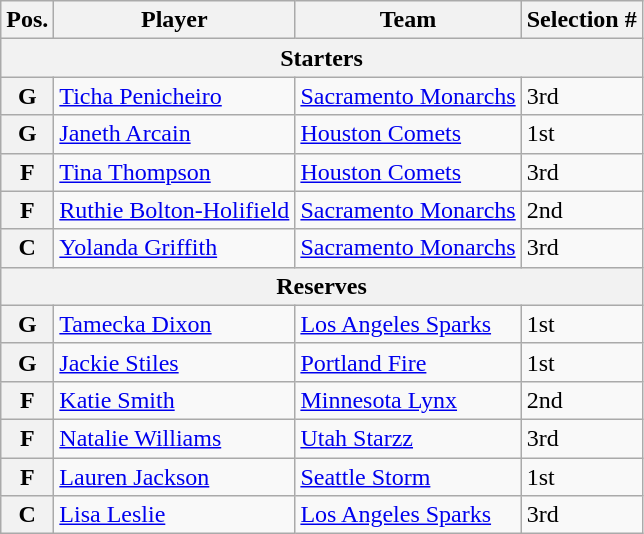<table class="wikitable">
<tr>
<th>Pos.</th>
<th>Player</th>
<th>Team</th>
<th>Selection #</th>
</tr>
<tr>
<th colspan="5">Starters</th>
</tr>
<tr>
<th>G</th>
<td> <a href='#'>Ticha Penicheiro</a></td>
<td><a href='#'>Sacramento Monarchs</a></td>
<td>3rd</td>
</tr>
<tr>
<th>G</th>
<td> <a href='#'>Janeth Arcain</a></td>
<td><a href='#'>Houston Comets</a></td>
<td>1st</td>
</tr>
<tr>
<th>F</th>
<td> <a href='#'>Tina Thompson</a></td>
<td><a href='#'>Houston Comets</a></td>
<td>3rd</td>
</tr>
<tr>
<th>F</th>
<td> <a href='#'>Ruthie Bolton-Holifield</a></td>
<td><a href='#'>Sacramento Monarchs</a></td>
<td>2nd</td>
</tr>
<tr>
<th>C</th>
<td> <a href='#'>Yolanda Griffith</a></td>
<td><a href='#'>Sacramento Monarchs</a></td>
<td>3rd</td>
</tr>
<tr>
<th colspan="5">Reserves</th>
</tr>
<tr>
<th>G</th>
<td> <a href='#'>Tamecka Dixon</a></td>
<td><a href='#'>Los Angeles Sparks</a></td>
<td>1st</td>
</tr>
<tr>
<th>G</th>
<td> <a href='#'>Jackie Stiles</a></td>
<td><a href='#'>Portland Fire</a></td>
<td>1st</td>
</tr>
<tr>
<th>F</th>
<td> <a href='#'>Katie Smith</a></td>
<td><a href='#'>Minnesota Lynx</a></td>
<td>2nd</td>
</tr>
<tr>
<th>F</th>
<td> <a href='#'>Natalie Williams</a></td>
<td><a href='#'>Utah Starzz</a></td>
<td>3rd</td>
</tr>
<tr>
<th>F</th>
<td> <a href='#'>Lauren Jackson</a></td>
<td><a href='#'>Seattle Storm</a></td>
<td>1st</td>
</tr>
<tr>
<th>C</th>
<td> <a href='#'>Lisa Leslie</a></td>
<td><a href='#'>Los Angeles Sparks</a></td>
<td>3rd</td>
</tr>
</table>
